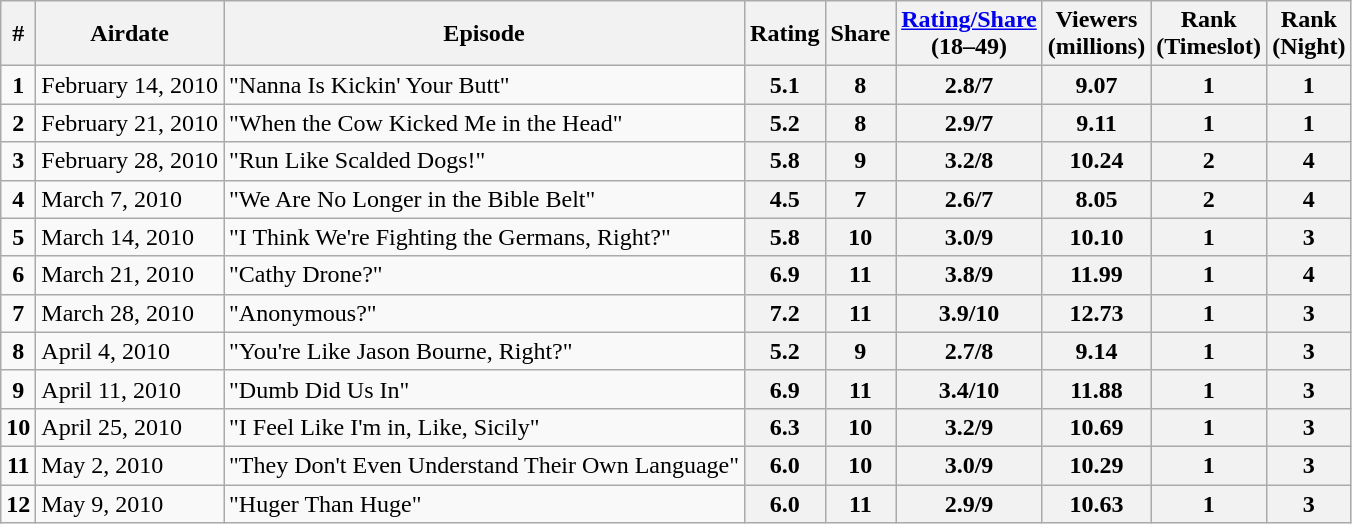<table class="wikitable">
<tr>
<th>#</th>
<th>Airdate</th>
<th>Episode</th>
<th>Rating</th>
<th>Share</th>
<th><a href='#'>Rating/Share</a><br>(18–49)</th>
<th>Viewers<br>(millions)</th>
<th>Rank<br>(Timeslot)</th>
<th>Rank<br>(Night)</th>
</tr>
<tr>
<td style="text-align:center"><strong>1</strong></td>
<td>February 14, 2010</td>
<td>"Nanna Is Kickin' Your Butt"</td>
<th>5.1</th>
<th>8</th>
<th>2.8/7</th>
<th>9.07</th>
<th>1</th>
<th>1</th>
</tr>
<tr>
<td style="text-align:center"><strong>2</strong></td>
<td>February 21, 2010</td>
<td>"When the Cow Kicked Me in the Head"</td>
<th>5.2</th>
<th>8</th>
<th>2.9/7</th>
<th>9.11</th>
<th>1</th>
<th>1</th>
</tr>
<tr>
<td style="text-align:center"><strong>3</strong></td>
<td>February 28, 2010</td>
<td>"Run Like Scalded Dogs!"</td>
<th>5.8</th>
<th>9</th>
<th>3.2/8</th>
<th>10.24</th>
<th>2</th>
<th>4</th>
</tr>
<tr>
<td style="text-align:center"><strong>4</strong></td>
<td>March 7, 2010</td>
<td>"We Are No Longer in the Bible Belt"</td>
<th>4.5</th>
<th>7</th>
<th>2.6/7</th>
<th>8.05</th>
<th>2</th>
<th>4</th>
</tr>
<tr>
<td style="text-align:center"><strong>5</strong></td>
<td>March 14, 2010</td>
<td>"I Think We're Fighting the Germans, Right?"</td>
<th>5.8</th>
<th>10</th>
<th>3.0/9</th>
<th>10.10</th>
<th>1</th>
<th>3</th>
</tr>
<tr>
<td style="text-align:center"><strong>6</strong></td>
<td>March 21, 2010</td>
<td>"Cathy Drone?"</td>
<th>6.9</th>
<th>11</th>
<th>3.8/9</th>
<th>11.99</th>
<th>1</th>
<th>4</th>
</tr>
<tr>
<td style="text-align:center"><strong>7</strong></td>
<td>March 28, 2010</td>
<td>"Anonymous?"</td>
<th>7.2</th>
<th>11</th>
<th>3.9/10</th>
<th>12.73</th>
<th>1</th>
<th>3</th>
</tr>
<tr>
<td style="text-align:center"><strong>8</strong></td>
<td>April 4, 2010</td>
<td>"You're Like Jason Bourne, Right?"</td>
<th>5.2</th>
<th>9</th>
<th>2.7/8</th>
<th>9.14</th>
<th>1</th>
<th>3</th>
</tr>
<tr>
<td style="text-align:center"><strong>9</strong></td>
<td>April 11, 2010</td>
<td>"Dumb Did Us In"</td>
<th>6.9</th>
<th>11</th>
<th>3.4/10</th>
<th>11.88</th>
<th>1</th>
<th>3</th>
</tr>
<tr>
<td style="text-align:center"><strong>10</strong></td>
<td>April 25, 2010</td>
<td>"I Feel Like I'm in, Like, Sicily"</td>
<th>6.3</th>
<th>10</th>
<th>3.2/9</th>
<th>10.69</th>
<th>1</th>
<th>3</th>
</tr>
<tr>
<td style="text-align:center"><strong>11</strong></td>
<td>May 2, 2010</td>
<td>"They Don't Even Understand Their Own Language"</td>
<th>6.0</th>
<th>10</th>
<th>3.0/9</th>
<th>10.29</th>
<th>1</th>
<th>3</th>
</tr>
<tr>
<td style="text-align:center"><strong>12</strong></td>
<td>May 9, 2010</td>
<td>"Huger Than Huge"</td>
<th>6.0</th>
<th>11</th>
<th>2.9/9</th>
<th>10.63</th>
<th>1</th>
<th>3</th>
</tr>
</table>
